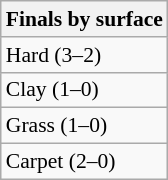<table class=wikitable style=font-size:90%>
<tr>
<th>Finals by surface</th>
</tr>
<tr>
<td>Hard (3–2)</td>
</tr>
<tr>
<td>Clay (1–0)</td>
</tr>
<tr>
<td>Grass (1–0)</td>
</tr>
<tr>
<td>Carpet (2–0)</td>
</tr>
</table>
